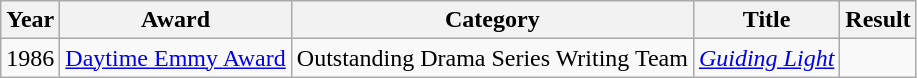<table class="wikitable sortable">
<tr>
<th>Year</th>
<th>Award</th>
<th>Category</th>
<th>Title</th>
<th>Result</th>
</tr>
<tr>
<td rowspan="1">1986</td>
<td><a href='#'>Daytime Emmy Award</a></td>
<td>Outstanding Drama Series Writing Team</td>
<td rowspan=1><em><a href='#'>Guiding Light</a></em></td>
<td></td>
</tr>
</table>
